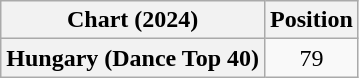<table class="wikitable plainrowheaders" style="text-align:center">
<tr>
<th scope="col">Chart (2024)</th>
<th scope="col">Position</th>
</tr>
<tr>
<th scope="row">Hungary (Dance Top 40)</th>
<td>79</td>
</tr>
</table>
